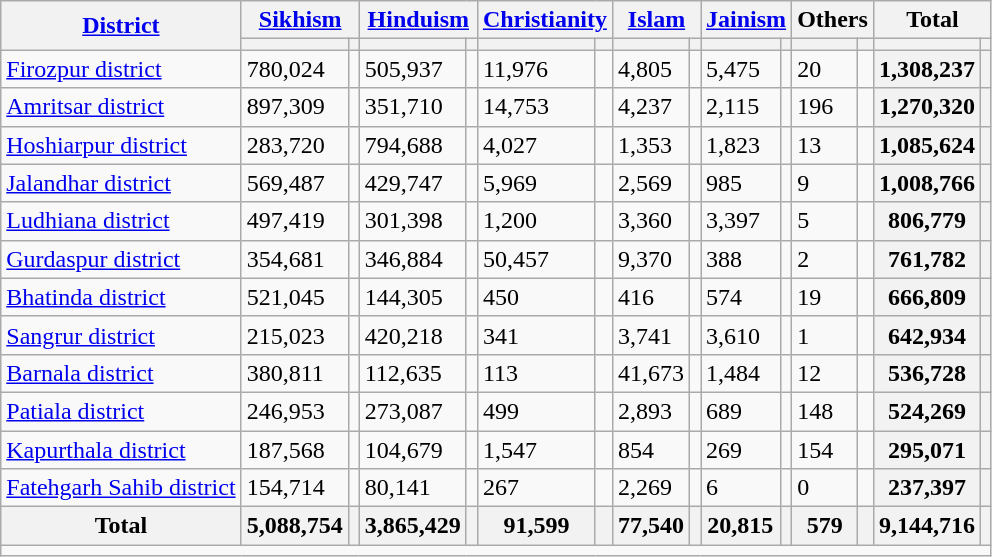<table class="wikitable sortable mw-collapsible">
<tr>
<th rowspan="2"><a href='#'>District</a></th>
<th colspan="2"><a href='#'>Sikhism</a> </th>
<th colspan="2"><a href='#'>Hinduism</a> </th>
<th colspan="2"><a href='#'>Christianity</a> </th>
<th colspan="2"><a href='#'>Islam</a> </th>
<th colspan="2"><a href='#'>Jainism</a> </th>
<th colspan="2">Others</th>
<th colspan="2">Total</th>
</tr>
<tr>
<th><a href='#'></a></th>
<th></th>
<th></th>
<th></th>
<th></th>
<th></th>
<th></th>
<th></th>
<th></th>
<th></th>
<th></th>
<th></th>
<th></th>
<th></th>
</tr>
<tr>
<td><a href='#'>Firozpur district</a></td>
<td>780,024</td>
<td></td>
<td>505,937</td>
<td></td>
<td>11,976</td>
<td></td>
<td>4,805</td>
<td></td>
<td>5,475</td>
<td></td>
<td>20</td>
<td></td>
<th>1,308,237</th>
<th></th>
</tr>
<tr>
<td><a href='#'>Amritsar district</a></td>
<td>897,309</td>
<td></td>
<td>351,710</td>
<td></td>
<td>14,753</td>
<td></td>
<td>4,237</td>
<td></td>
<td>2,115</td>
<td></td>
<td>196</td>
<td></td>
<th>1,270,320</th>
<th></th>
</tr>
<tr>
<td><a href='#'>Hoshiarpur district</a></td>
<td>283,720</td>
<td></td>
<td>794,688</td>
<td></td>
<td>4,027</td>
<td></td>
<td>1,353</td>
<td></td>
<td>1,823</td>
<td></td>
<td>13</td>
<td></td>
<th>1,085,624</th>
<th></th>
</tr>
<tr>
<td><a href='#'>Jalandhar district</a></td>
<td>569,487</td>
<td></td>
<td>429,747</td>
<td></td>
<td>5,969</td>
<td></td>
<td>2,569</td>
<td></td>
<td>985</td>
<td></td>
<td>9</td>
<td></td>
<th>1,008,766</th>
<th></th>
</tr>
<tr>
<td><a href='#'>Ludhiana district</a></td>
<td>497,419</td>
<td></td>
<td>301,398</td>
<td></td>
<td>1,200</td>
<td></td>
<td>3,360</td>
<td></td>
<td>3,397</td>
<td></td>
<td>5</td>
<td></td>
<th>806,779</th>
<th></th>
</tr>
<tr>
<td><a href='#'>Gurdaspur district</a></td>
<td>354,681</td>
<td></td>
<td>346,884</td>
<td></td>
<td>50,457</td>
<td></td>
<td>9,370</td>
<td></td>
<td>388</td>
<td></td>
<td>2</td>
<td></td>
<th>761,782</th>
<th></th>
</tr>
<tr>
<td><a href='#'>Bhatinda district</a></td>
<td>521,045</td>
<td></td>
<td>144,305</td>
<td></td>
<td>450</td>
<td></td>
<td>416</td>
<td></td>
<td>574</td>
<td></td>
<td>19</td>
<td></td>
<th>666,809</th>
<th></th>
</tr>
<tr>
<td><a href='#'>Sangrur district</a></td>
<td>215,023</td>
<td></td>
<td>420,218</td>
<td></td>
<td>341</td>
<td></td>
<td>3,741</td>
<td></td>
<td>3,610</td>
<td></td>
<td>1</td>
<td></td>
<th>642,934</th>
<th></th>
</tr>
<tr>
<td><a href='#'>Barnala district</a></td>
<td>380,811</td>
<td></td>
<td>112,635</td>
<td></td>
<td>113</td>
<td></td>
<td>41,673</td>
<td></td>
<td>1,484</td>
<td></td>
<td>12</td>
<td></td>
<th>536,728</th>
<th></th>
</tr>
<tr>
<td><a href='#'>Patiala district</a></td>
<td>246,953</td>
<td></td>
<td>273,087</td>
<td></td>
<td>499</td>
<td></td>
<td>2,893</td>
<td></td>
<td>689</td>
<td></td>
<td>148</td>
<td></td>
<th>524,269</th>
<th></th>
</tr>
<tr>
<td><a href='#'>Kapurthala district</a></td>
<td>187,568</td>
<td></td>
<td>104,679</td>
<td></td>
<td>1,547</td>
<td></td>
<td>854</td>
<td></td>
<td>269</td>
<td></td>
<td>154</td>
<td></td>
<th>295,071</th>
<th></th>
</tr>
<tr>
<td><a href='#'>Fatehgarh Sahib district</a></td>
<td>154,714</td>
<td></td>
<td>80,141</td>
<td></td>
<td>267</td>
<td></td>
<td>2,269</td>
<td></td>
<td>6</td>
<td></td>
<td>0</td>
<td></td>
<th>237,397</th>
<th></th>
</tr>
<tr>
<th>Total</th>
<th>5,088,754</th>
<th></th>
<th>3,865,429</th>
<th></th>
<th>91,599</th>
<th></th>
<th>77,540</th>
<th></th>
<th>20,815</th>
<th></th>
<th>579</th>
<th></th>
<th>9,144,716</th>
<th></th>
</tr>
<tr class="sortbottom">
<td colspan="15"></td>
</tr>
</table>
